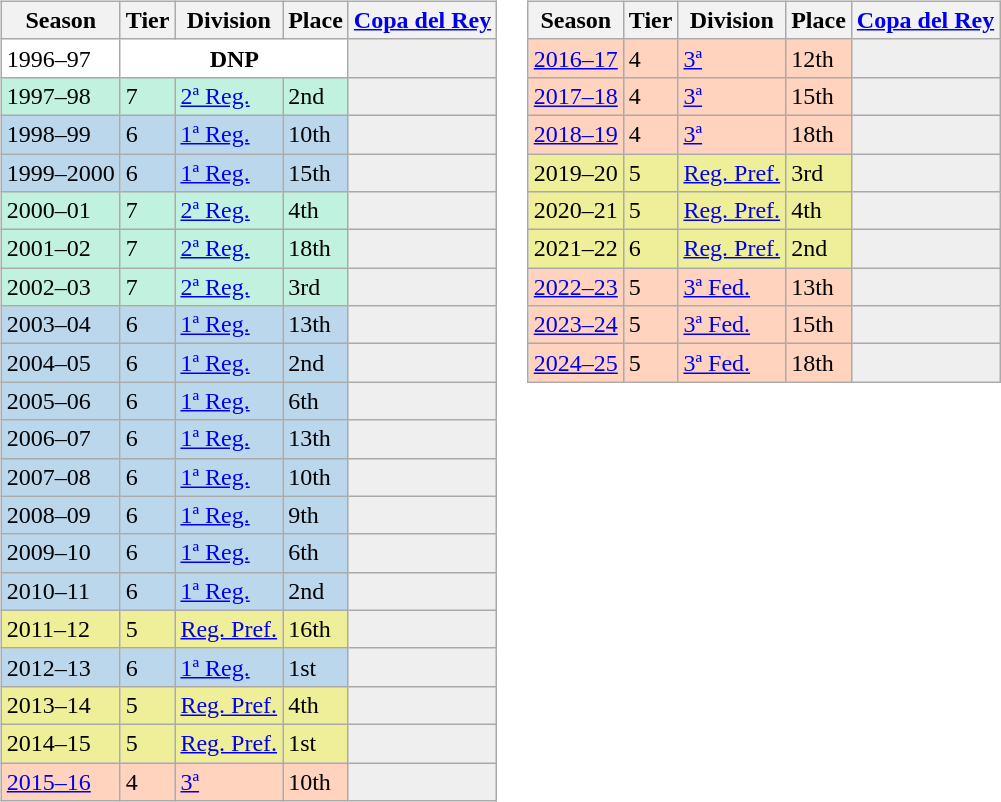<table>
<tr>
<td valign="top" width=0%><br><table class="wikitable">
<tr style="background:#f0f6fa;">
<th>Season</th>
<th>Tier</th>
<th>Division</th>
<th>Place</th>
<th><a href='#'>Copa del Rey</a></th>
</tr>
<tr>
<td style="background:#FFFFFF;">1996–97</td>
<th style="background:#FFFFFF;" colspan="3">DNP</th>
<th style="background:#efefef;"></th>
</tr>
<tr>
<td style="background:#C0F2DF;">1997–98</td>
<td style="background:#C0F2DF;">7</td>
<td style="background:#C0F2DF;"><a href='#'>2ª Reg.</a></td>
<td style="background:#C0F2DF;">2nd</td>
<th style="background:#efefef;"></th>
</tr>
<tr>
<td style="background:#BBD7EC;">1998–99</td>
<td style="background:#BBD7EC;">6</td>
<td style="background:#BBD7EC;"><a href='#'>1ª Reg.</a></td>
<td style="background:#BBD7EC;">10th</td>
<th style="background:#efefef;"></th>
</tr>
<tr>
<td style="background:#BBD7EC;">1999–2000</td>
<td style="background:#BBD7EC;">6</td>
<td style="background:#BBD7EC;"><a href='#'>1ª Reg.</a></td>
<td style="background:#BBD7EC;">15th</td>
<th style="background:#efefef;"></th>
</tr>
<tr>
<td style="background:#C0F2DF;">2000–01</td>
<td style="background:#C0F2DF;">7</td>
<td style="background:#C0F2DF;"><a href='#'>2ª Reg.</a></td>
<td style="background:#C0F2DF;">4th</td>
<th style="background:#efefef;"></th>
</tr>
<tr>
<td style="background:#C0F2DF;">2001–02</td>
<td style="background:#C0F2DF;">7</td>
<td style="background:#C0F2DF;"><a href='#'>2ª Reg.</a></td>
<td style="background:#C0F2DF;">18th</td>
<th style="background:#efefef;"></th>
</tr>
<tr>
<td style="background:#C0F2DF;">2002–03</td>
<td style="background:#C0F2DF;">7</td>
<td style="background:#C0F2DF;"><a href='#'>2ª Reg.</a></td>
<td style="background:#C0F2DF;">3rd</td>
<th style="background:#efefef;"></th>
</tr>
<tr>
<td style="background:#BBD7EC;">2003–04</td>
<td style="background:#BBD7EC;">6</td>
<td style="background:#BBD7EC;"><a href='#'>1ª Reg.</a></td>
<td style="background:#BBD7EC;">13th</td>
<th style="background:#efefef;"></th>
</tr>
<tr>
<td style="background:#BBD7EC;">2004–05</td>
<td style="background:#BBD7EC;">6</td>
<td style="background:#BBD7EC;"><a href='#'>1ª Reg.</a></td>
<td style="background:#BBD7EC;">2nd</td>
<th style="background:#efefef;"></th>
</tr>
<tr>
<td style="background:#BBD7EC;">2005–06</td>
<td style="background:#BBD7EC;">6</td>
<td style="background:#BBD7EC;"><a href='#'>1ª Reg.</a></td>
<td style="background:#BBD7EC;">6th</td>
<th style="background:#efefef;"></th>
</tr>
<tr>
<td style="background:#BBD7EC;">2006–07</td>
<td style="background:#BBD7EC;">6</td>
<td style="background:#BBD7EC;"><a href='#'>1ª Reg.</a></td>
<td style="background:#BBD7EC;">13th</td>
<th style="background:#efefef;"></th>
</tr>
<tr>
<td style="background:#BBD7EC;">2007–08</td>
<td style="background:#BBD7EC;">6</td>
<td style="background:#BBD7EC;"><a href='#'>1ª Reg.</a></td>
<td style="background:#BBD7EC;">10th</td>
<th style="background:#efefef;"></th>
</tr>
<tr>
<td style="background:#BBD7EC;">2008–09</td>
<td style="background:#BBD7EC;">6</td>
<td style="background:#BBD7EC;"><a href='#'>1ª Reg.</a></td>
<td style="background:#BBD7EC;">9th</td>
<th style="background:#efefef;"></th>
</tr>
<tr>
<td style="background:#BBD7EC;">2009–10</td>
<td style="background:#BBD7EC;">6</td>
<td style="background:#BBD7EC;"><a href='#'>1ª Reg.</a></td>
<td style="background:#BBD7EC;">6th</td>
<th style="background:#efefef;"></th>
</tr>
<tr>
<td style="background:#BBD7EC;">2010–11</td>
<td style="background:#BBD7EC;">6</td>
<td style="background:#BBD7EC;"><a href='#'>1ª Reg.</a></td>
<td style="background:#BBD7EC;">2nd</td>
<th style="background:#efefef;"></th>
</tr>
<tr>
<td style="background:#EFEF99;">2011–12</td>
<td style="background:#EFEF99;">5</td>
<td style="background:#EFEF99;"><a href='#'>Reg. Pref.</a></td>
<td style="background:#EFEF99;">16th</td>
<th style="background:#efefef;"></th>
</tr>
<tr>
<td style="background:#BBD7EC;">2012–13</td>
<td style="background:#BBD7EC;">6</td>
<td style="background:#BBD7EC;"><a href='#'>1ª Reg.</a></td>
<td style="background:#BBD7EC;">1st</td>
<th style="background:#efefef;"></th>
</tr>
<tr>
<td style="background:#EFEF99;">2013–14</td>
<td style="background:#EFEF99;">5</td>
<td style="background:#EFEF99;"><a href='#'>Reg. Pref.</a></td>
<td style="background:#EFEF99;">4th</td>
<th style="background:#efefef;"></th>
</tr>
<tr>
<td style="background:#EFEF99;">2014–15</td>
<td style="background:#EFEF99;">5</td>
<td style="background:#EFEF99;"><a href='#'>Reg. Pref.</a></td>
<td style="background:#EFEF99;">1st</td>
<th style="background:#efefef;"></th>
</tr>
<tr>
<td style="background:#FFD3BD;"><a href='#'>2015–16</a></td>
<td style="background:#FFD3BD;">4</td>
<td style="background:#FFD3BD;"><a href='#'>3ª</a></td>
<td style="background:#FFD3BD;">10th</td>
<td style="background:#efefef;"></td>
</tr>
</table>
</td>
<td valign="top" width=51%><br><table class="wikitable">
<tr style="background:#f0f6fa;">
<th>Season</th>
<th>Tier</th>
<th>Division</th>
<th>Place</th>
<th><a href='#'>Copa del Rey</a></th>
</tr>
<tr>
<td style="background:#FFD3BD;"><a href='#'>2016–17</a></td>
<td style="background:#FFD3BD;">4</td>
<td style="background:#FFD3BD;"><a href='#'>3ª</a></td>
<td style="background:#FFD3BD;">12th</td>
<td style="background:#efefef;"></td>
</tr>
<tr>
<td style="background:#FFD3BD;"><a href='#'>2017–18</a></td>
<td style="background:#FFD3BD;">4</td>
<td style="background:#FFD3BD;"><a href='#'>3ª</a></td>
<td style="background:#FFD3BD;">15th</td>
<td style="background:#efefef;"></td>
</tr>
<tr>
<td style="background:#FFD3BD;"><a href='#'>2018–19</a></td>
<td style="background:#FFD3BD;">4</td>
<td style="background:#FFD3BD;"><a href='#'>3ª</a></td>
<td style="background:#FFD3BD;">18th</td>
<td style="background:#efefef;"></td>
</tr>
<tr>
<td style="background:#EFEF99;">2019–20</td>
<td style="background:#EFEF99;">5</td>
<td style="background:#EFEF99;"><a href='#'>Reg. Pref.</a></td>
<td style="background:#EFEF99;">3rd</td>
<th style="background:#efefef;"></th>
</tr>
<tr>
<td style="background:#EFEF99;">2020–21</td>
<td style="background:#EFEF99;">5</td>
<td style="background:#EFEF99;"><a href='#'>Reg. Pref.</a></td>
<td style="background:#EFEF99;">4th</td>
<th style="background:#efefef;"></th>
</tr>
<tr>
<td style="background:#EFEF99;">2021–22</td>
<td style="background:#EFEF99;">6</td>
<td style="background:#EFEF99;"><a href='#'>Reg. Pref.</a></td>
<td style="background:#EFEF99;">2nd</td>
<th style="background:#efefef;"></th>
</tr>
<tr>
<td style="background:#FFD3BD;"><a href='#'>2022–23</a></td>
<td style="background:#FFD3BD;">5</td>
<td style="background:#FFD3BD;"><a href='#'>3ª Fed.</a></td>
<td style="background:#FFD3BD;">13th</td>
<td style="background:#efefef;"></td>
</tr>
<tr>
<td style="background:#FFD3BD;"><a href='#'>2023–24</a></td>
<td style="background:#FFD3BD;">5</td>
<td style="background:#FFD3BD;"><a href='#'>3ª Fed.</a></td>
<td style="background:#FFD3BD;">15th</td>
<td style="background:#efefef;"></td>
</tr>
<tr>
<td style="background:#FFD3BD;"><a href='#'>2024–25</a></td>
<td style="background:#FFD3BD;">5</td>
<td style="background:#FFD3BD;"><a href='#'>3ª Fed.</a></td>
<td style="background:#FFD3BD;">18th</td>
<td style="background:#efefef;"></td>
</tr>
</table>
</td>
</tr>
</table>
